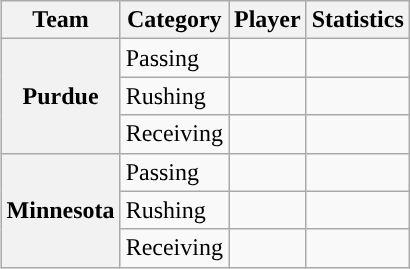<table class="wikitable" style="float:right">
<tr>
<th>Team</th>
<th>Category</th>
<th>Player</th>
<th>Statistics</th>
</tr>
<tr>
<th rowspan=3>Purdue</th>
<td>Passing</td>
<td></td>
<td></td>
</tr>
<tr>
<td>Rushing</td>
<td></td>
<td></td>
</tr>
<tr>
<td>Receiving</td>
<td></td>
<td></td>
</tr>
<tr>
<th rowspan=3>Minnesota</th>
<td>Passing</td>
<td></td>
<td></td>
</tr>
<tr>
<td>Rushing</td>
<td></td>
<td></td>
</tr>
<tr>
<td>Receiving</td>
<td></td>
<td></td>
</tr>
</table>
